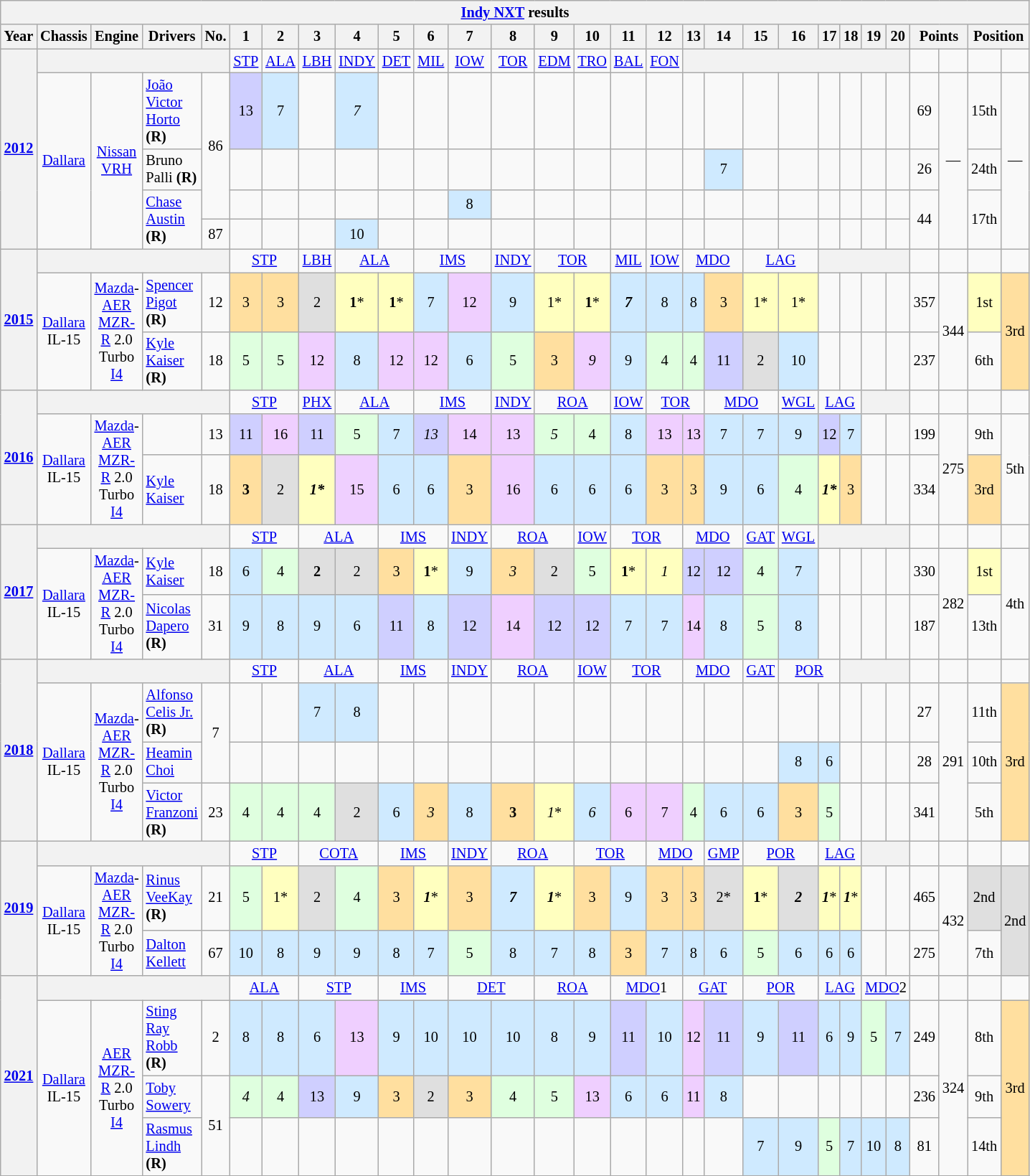<table class="wikitable mw-collapsible mw-collapsed" style="text-align:center; font-size:85%" width=700px>
<tr>
<th colspan=29><a href='#'>Indy NXT</a> results</th>
</tr>
<tr>
<th>Year</th>
<th>Chassis</th>
<th>Engine</th>
<th>Drivers</th>
<th>No.</th>
<th>1</th>
<th>2</th>
<th>3</th>
<th>4</th>
<th>5</th>
<th>6</th>
<th>7</th>
<th>8</th>
<th>9</th>
<th>10</th>
<th>11</th>
<th>12</th>
<th>13</th>
<th>14</th>
<th>15</th>
<th>16</th>
<th>17</th>
<th>18</th>
<th>19</th>
<th>20</th>
<th colspan=2>Points</th>
<th colspan=2>Position</th>
</tr>
<tr>
<th rowspan=5><a href='#'>2012</a></th>
<th colspan=4></th>
<td><a href='#'>STP</a></td>
<td><a href='#'>ALA</a></td>
<td><a href='#'>LBH</a></td>
<td><a href='#'>INDY</a></td>
<td><a href='#'>DET</a></td>
<td><a href='#'>MIL</a></td>
<td><a href='#'>IOW</a></td>
<td><a href='#'>TOR</a></td>
<td><a href='#'>EDM</a></td>
<td><a href='#'>TRO</a></td>
<td><a href='#'>BAL</a></td>
<td><a href='#'>FON</a></td>
<th colspan=8></th>
<td></td>
<td></td>
<td></td>
<td></td>
</tr>
<tr>
<td rowspan=4><a href='#'>Dallara</a></td>
<td rowspan=4><a href='#'>Nissan VRH</a></td>
<td align="left"> <a href='#'>João Victor Horto</a> <strong>(R)</strong></td>
<td rowspan=3>86</td>
<td style="background:#CFCFFF;">13</td>
<td style="background:#CFEAFF;">7</td>
<td></td>
<td style="background:#CFEAFF;"><em>7</em></td>
<td></td>
<td></td>
<td></td>
<td></td>
<td></td>
<td></td>
<td></td>
<td></td>
<td></td>
<td></td>
<td></td>
<td></td>
<td></td>
<td></td>
<td></td>
<td></td>
<td>69</td>
<td rowspan=4>—</td>
<td>15th</td>
<td rowspan=4>—</td>
</tr>
<tr>
<td align="left"> Bruno Palli <strong>(R)</strong></td>
<td></td>
<td></td>
<td></td>
<td></td>
<td></td>
<td></td>
<td></td>
<td></td>
<td></td>
<td></td>
<td></td>
<td></td>
<td></td>
<td style="background:#CFEAFF;">7</td>
<td></td>
<td></td>
<td></td>
<td></td>
<td></td>
<td></td>
<td>26</td>
<td>24th</td>
</tr>
<tr>
<td rowspan=2 align="left"> <a href='#'>Chase Austin</a> <strong>(R)</strong></td>
<td></td>
<td></td>
<td></td>
<td></td>
<td></td>
<td></td>
<td style="background:#CFEAFF;">8</td>
<td></td>
<td></td>
<td></td>
<td></td>
<td></td>
<td></td>
<td></td>
<td></td>
<td></td>
<td></td>
<td></td>
<td></td>
<td></td>
<td rowspan=2>44</td>
<td rowspan=2>17th</td>
</tr>
<tr>
<td>87</td>
<td></td>
<td></td>
<td></td>
<td style="background:#CFEAFF;">10</td>
<td></td>
<td></td>
<td></td>
<td></td>
<td></td>
<td></td>
<td></td>
<td></td>
<td></td>
<td></td>
<td></td>
<td></td>
<td></td>
<td></td>
<td></td>
<td></td>
</tr>
<tr>
<th rowspan=3><a href='#'>2015</a></th>
<th colspan=4></th>
<td colspan=2><a href='#'>STP</a></td>
<td><a href='#'>LBH</a></td>
<td colspan=2><a href='#'>ALA</a></td>
<td colspan=2><a href='#'>IMS</a></td>
<td><a href='#'>INDY</a></td>
<td colspan=2><a href='#'>TOR</a></td>
<td><a href='#'>MIL</a></td>
<td><a href='#'>IOW</a></td>
<td colspan=2><a href='#'>MDO</a></td>
<td colspan=2><a href='#'>LAG</a></td>
<th colspan=4></th>
<td></td>
<td></td>
<td></td>
<td></td>
</tr>
<tr>
<td rowspan=2><a href='#'>Dallara</a> IL-15</td>
<td rowspan=2><a href='#'>Mazda</a>-<a href='#'>AER</a> <a href='#'>MZR-R</a> 2.0 Turbo <a href='#'>I4</a></td>
<td align="left"> <a href='#'>Spencer Pigot</a> <strong>(R)</strong></td>
<td>12</td>
<td style="background:#FFDF9F;">3</td>
<td style="background:#FFDF9F;">3</td>
<td style="background:#DFDFDF;">2</td>
<td style="background:#FFFFBF;"><strong>1</strong>*</td>
<td style="background:#FFFFBF;"><strong>1</strong>*</td>
<td style="background:#CFEAFF;">7</td>
<td style="background:#EFCFFF;">12</td>
<td style="background:#CFEAFF;">9</td>
<td style="background:#FFFFBF;">1*</td>
<td style="background:#FFFFBF;"><strong>1</strong>*</td>
<td style="background:#CFEAFF;"><strong><em>7</em></strong></td>
<td style="background:#CFEAFF;">8</td>
<td style="background:#CFEAFF;">8</td>
<td style="background:#FFDF9F;">3</td>
<td style="background:#FFFFBF;">1*</td>
<td style="background:#FFFFBF;">1*</td>
<td></td>
<td></td>
<td></td>
<td></td>
<td>357</td>
<td rowspan=2>344</td>
<td style="background:#FFFFBF;">1st</td>
<td style="background:#FFDF9F;" rowspan=2>3rd</td>
</tr>
<tr>
<td align="left"> <a href='#'>Kyle Kaiser</a> <strong>(R)</strong></td>
<td>18</td>
<td style="background:#DFFFDF;">5</td>
<td style="background:#DFFFDF;">5</td>
<td style="background:#EFCFFF;">12</td>
<td style="background:#CFEAFF;">8</td>
<td style="background:#EFCFFF;">12</td>
<td style="background:#EFCFFF;">12</td>
<td style="background:#CFEAFF;">6</td>
<td style="background:#DFFFDF;">5</td>
<td style="background:#FFDF9F;">3</td>
<td style="background:#EFCFFF;"><em>9</em></td>
<td style="background:#CFEAFF;">9</td>
<td style="background:#DFFFDF;">4</td>
<td style="background:#DFFFDF;">4</td>
<td style="background:#CFCFFF;">11</td>
<td style="background:#DFDFDF;">2</td>
<td style="background:#CFEAFF;">10</td>
<td></td>
<td></td>
<td></td>
<td></td>
<td>237</td>
<td>6th</td>
</tr>
<tr>
<th rowspan=3><a href='#'>2016</a></th>
<th colspan=4></th>
<td colspan=2><a href='#'>STP</a></td>
<td><a href='#'>PHX</a></td>
<td colspan=2><a href='#'>ALA</a></td>
<td colspan=2><a href='#'>IMS</a></td>
<td><a href='#'>INDY</a></td>
<td colspan=2><a href='#'>ROA</a></td>
<td><a href='#'>IOW</a></td>
<td colspan=2><a href='#'>TOR</a></td>
<td colspan=2><a href='#'>MDO</a></td>
<td><a href='#'>WGL</a></td>
<td colspan=2><a href='#'>LAG</a></td>
<th colspan=2></th>
<td></td>
<td></td>
<td></td>
<td></td>
</tr>
<tr>
<td rowspan=2><a href='#'>Dallara</a> IL-15</td>
<td rowspan=2><a href='#'>Mazda</a>-<a href='#'>AER</a> <a href='#'>MZR-R</a> 2.0 Turbo <a href='#'>I4</a></td>
<td align="left"></td>
<td>13</td>
<td style="background:#CFCFFF;">11</td>
<td style="background:#EFCFFF;">16</td>
<td style="background:#CFCFFF;">11</td>
<td style="background:#DFFFDF;">5</td>
<td style="background:#CFEAFF;">7</td>
<td style="background:#CFCFFF;"><em>13</em></td>
<td style="background:#EFCFFF;">14</td>
<td style="background:#EFCFFF;">13</td>
<td style="background:#DFFFDF;"><em>5</em></td>
<td style="background:#DFFFDF;">4</td>
<td style="background:#CFEAFF;">8</td>
<td style="background:#EFCFFF;">13</td>
<td style="background:#EFCFFF;">13</td>
<td style="background:#CFEAFF;">7</td>
<td style="background:#CFEAFF;">7</td>
<td style="background:#CFEAFF;">9</td>
<td style="background:#CFCFFF;">12</td>
<td style="background:#CFEAFF;">7</td>
<td></td>
<td></td>
<td>199</td>
<td rowspan=2>275</td>
<td>9th</td>
<td rowspan=2>5th</td>
</tr>
<tr>
<td align="left"> <a href='#'>Kyle Kaiser</a></td>
<td>18</td>
<td style="background:#FFDF9F;"><strong>3</strong></td>
<td style="background:#DFDFDF;">2</td>
<td style="background:#FFFFBF;"><strong><em>1*</em></strong></td>
<td style="background:#EFCFFF;">15</td>
<td style="background:#CFEAFF;">6</td>
<td style="background:#CFEAFF;">6</td>
<td style="background:#FFDF9F;">3</td>
<td style="background:#EFCFFF;">16</td>
<td style="background:#CFEAFF;">6</td>
<td style="background:#CFEAFF;">6</td>
<td style="background:#CFEAFF;">6</td>
<td style="background:#FFDF9F;">3</td>
<td style="background:#FFDF9F;">3</td>
<td style="background:#CFEAFF;">9</td>
<td style="background:#CFEAFF;">6</td>
<td style="background:#DFFFDF;">4</td>
<td style="background:#FFFFBF;"><strong><em>1*</em></strong></td>
<td style="background:#FFDF9F;">3</td>
<td></td>
<td></td>
<td>334</td>
<td style="background:#FFDF9F;">3rd</td>
</tr>
<tr>
<th rowspan=3><a href='#'>2017</a></th>
<th colspan=4></th>
<td colspan=2><a href='#'>STP</a></td>
<td colspan=2><a href='#'>ALA</a></td>
<td colspan=2><a href='#'>IMS</a></td>
<td><a href='#'>INDY</a></td>
<td colspan=2><a href='#'>ROA</a></td>
<td><a href='#'>IOW</a></td>
<td colspan=2><a href='#'>TOR</a></td>
<td colspan=2><a href='#'>MDO</a></td>
<td><a href='#'>GAT</a></td>
<td><a href='#'>WGL</a></td>
<th colspan=4></th>
<td></td>
<td></td>
<td></td>
<td></td>
</tr>
<tr>
<td rowspan=2><a href='#'>Dallara</a> IL-15</td>
<td rowspan=2><a href='#'>Mazda</a>-<a href='#'>AER</a> <a href='#'>MZR-R</a> 2.0 Turbo <a href='#'>I4</a></td>
<td align="left"> <a href='#'>Kyle Kaiser</a></td>
<td>18</td>
<td style="background:#CFEAFF;">6</td>
<td style="background:#DFFFDF;">4</td>
<td style="background:#DFDFDF;"><strong>2</strong></td>
<td style="background:#DFDFDF;">2</td>
<td style="background:#FFDF9F;">3</td>
<td style="background:#FFFFBF;"><strong>1</strong>*</td>
<td style="background:#CFEAFF;">9</td>
<td style="background:#FFDF9F;"><em>3</em></td>
<td style="background:#DFDFDF;">2</td>
<td style="background:#DFFFDF;">5</td>
<td style="background:#FFFFBF;"><strong>1</strong>*</td>
<td style="background:#FFFFBF;"><em>1</em></td>
<td style="background:#CFCFFF;">12</td>
<td style="background:#CFCFFF;">12</td>
<td style="background:#DFFFDF;">4</td>
<td style="background:#CFEAFF;">7</td>
<td></td>
<td></td>
<td></td>
<td></td>
<td>330</td>
<td rowspan=2>282</td>
<td style="background:#FFFFBF;">1st</td>
<td rowspan=2>4th</td>
</tr>
<tr>
<td align="left"> <a href='#'>Nicolas Dapero</a> <strong>(R)</strong></td>
<td>31</td>
<td style="background:#CFEAFF;">9</td>
<td style="background:#CFEAFF;">8</td>
<td style="background:#CFEAFF;">9</td>
<td style="background:#CFEAFF;">6</td>
<td style="background:#CFCFFF;">11</td>
<td style="background:#CFEAFF;">8</td>
<td style="background:#CFCFFF;">12</td>
<td style="background:#EFCFFF;">14</td>
<td style="background:#CFCFFF;">12</td>
<td style="background:#CFCFFF;">12</td>
<td style="background:#CFEAFF;">7</td>
<td style="background:#CFEAFF;">7</td>
<td style="background:#EFCFFF;">14</td>
<td style="background:#CFEAFF;">8</td>
<td style="background:#DFFFDF;">5</td>
<td style="background:#CFEAFF;">8</td>
<td></td>
<td></td>
<td></td>
<td></td>
<td>187</td>
<td>13th</td>
</tr>
<tr>
<th rowspan=4><a href='#'>2018</a></th>
<th colspan=4></th>
<td colspan=2><a href='#'>STP</a></td>
<td colspan=2><a href='#'>ALA</a></td>
<td colspan=2><a href='#'>IMS</a></td>
<td><a href='#'>INDY</a></td>
<td colspan=2><a href='#'>ROA</a></td>
<td><a href='#'>IOW</a></td>
<td colspan=2><a href='#'>TOR</a></td>
<td colspan=2><a href='#'>MDO</a></td>
<td><a href='#'>GAT</a></td>
<td colspan=2><a href='#'>POR</a></td>
<th colspan=3></th>
<td></td>
<td></td>
<td></td>
<td></td>
</tr>
<tr>
<td rowspan=3><a href='#'>Dallara</a> IL-15</td>
<td rowspan=3><a href='#'>Mazda</a>-<a href='#'>AER</a> <a href='#'>MZR-R</a> 2.0 Turbo <a href='#'>I4</a></td>
<td align="left"> <a href='#'>Alfonso Celis Jr.</a> <strong>(R)</strong></td>
<td rowspan="2">7</td>
<td></td>
<td></td>
<td style="background:#CFEAFF;">7</td>
<td style="background:#CFEAFF;">8</td>
<td></td>
<td></td>
<td></td>
<td></td>
<td></td>
<td></td>
<td></td>
<td></td>
<td></td>
<td></td>
<td></td>
<td></td>
<td></td>
<td></td>
<td></td>
<td></td>
<td>27</td>
<td rowspan=3>291</td>
<td>11th</td>
<td rowspan=3 style="background:#FFDF9F;">3rd</td>
</tr>
<tr>
<td align="left"> <a href='#'>Heamin Choi</a></td>
<td></td>
<td></td>
<td></td>
<td></td>
<td></td>
<td></td>
<td></td>
<td></td>
<td></td>
<td></td>
<td></td>
<td></td>
<td></td>
<td></td>
<td></td>
<td style="background:#CFEAFF;">8</td>
<td style="background:#CFEAFF;">6</td>
<td></td>
<td></td>
<td></td>
<td>28</td>
<td>10th</td>
</tr>
<tr>
<td align=left> <a href='#'>Victor Franzoni</a> <strong>(R)</strong></td>
<td>23</td>
<td style="background:#DFFFDF;">4</td>
<td style="background:#DFFFDF;">4</td>
<td style="background:#DFFFDF;">4</td>
<td style="background:#DFDFDF;">2</td>
<td style="background:#CFEAFF;">6</td>
<td style="background:#FFDF9F;"><em>3</em></td>
<td style="background:#CFEAFF;">8</td>
<td style="background:#FFDF9F;"><strong>3</strong></td>
<td style="background:#FFFFBF;"><em>1</em>*</td>
<td style="background:#CFEAFF;"><em>6</em></td>
<td style="background:#EFCFFF;">6</td>
<td style="background:#EFCFFF;">7</td>
<td style="background:#DFFFDF;">4</td>
<td style="background:#CFEAFF;">6</td>
<td style="background:#CFEAFF;">6</td>
<td style="background:#FFDF9F;">3</td>
<td style="background:#DFFFDF;">5</td>
<td></td>
<td></td>
<td></td>
<td>341</td>
<td>5th</td>
</tr>
<tr>
<th rowspan=3><a href='#'>2019</a></th>
<th colspan=4></th>
<td colspan=2><a href='#'>STP</a></td>
<td colspan=2><a href='#'>COTA</a></td>
<td colspan=2><a href='#'>IMS</a></td>
<td><a href='#'>INDY</a></td>
<td colspan=2><a href='#'>ROA</a></td>
<td colspan=2><a href='#'>TOR</a></td>
<td colspan=2><a href='#'>MDO</a></td>
<td><a href='#'>GMP</a></td>
<td colspan=2><a href='#'>POR</a></td>
<td colspan=2><a href='#'>LAG</a></td>
<th colspan=2></th>
<td></td>
<td></td>
<td></td>
<td></td>
</tr>
<tr>
<td rowspan=2><a href='#'>Dallara</a> IL-15</td>
<td rowspan=2><a href='#'>Mazda</a>-<a href='#'>AER</a> <a href='#'>MZR-R</a> 2.0 Turbo <a href='#'>I4</a></td>
<td align=left> <a href='#'>Rinus VeeKay</a> <strong>(R)</strong></td>
<td>21</td>
<td style="background:#DFFFDF;">5</td>
<td style="background:#FFFFBF;">1*</td>
<td style="background:#DFDFDF;">2</td>
<td style="background:#DFFFDF;">4</td>
<td style="background:#FFDF9F;">3</td>
<td style="background:#FFFFBF;"><strong><em>1</em></strong>*</td>
<td style="background:#FFDF9F;">3</td>
<td style="background:#CFEAFF;"><strong><em>7</em></strong></td>
<td style="background:#FFFFBF;"><strong><em>1</em></strong>*</td>
<td style="background:#FFDF9F;">3</td>
<td style="background:#CFEAFF;">9</td>
<td style="background:#FFDF9F;">3</td>
<td style="background:#FFDF9F;">3</td>
<td style="background:#DFDFDF;">2*</td>
<td style="background:#FFFFBF;"><strong>1</strong>*</td>
<td style="background:#DFDFDF;"><strong><em>2</em></strong></td>
<td style="background:#FFFFBF;"><strong><em>1</em></strong>*</td>
<td style="background:#FFFFBF;"><strong><em>1</em></strong>*</td>
<td></td>
<td></td>
<td>465</td>
<td rowspan=2>432</td>
<td style="background:#DFDFDF;">2nd</td>
<td style="background:#DFDFDF;" rowspan=2>2nd</td>
</tr>
<tr>
<td align=left> <a href='#'>Dalton Kellett</a></td>
<td>67</td>
<td style="background:#CFEAFF;">10</td>
<td style="background:#CFEAFF;">8</td>
<td style="background:#CFEAFF;">9</td>
<td style="background:#CFEAFF;">9</td>
<td style="background:#CFEAFF;">8</td>
<td style="background:#CFEAFF;">7</td>
<td style="background:#DFFFDF;">5</td>
<td style="background:#CFEAFF;">8</td>
<td style="background:#CFEAFF;">7</td>
<td style="background:#CFEAFF;">8</td>
<td style="background:#FFDF9F;">3</td>
<td style="background:#CFEAFF;">7</td>
<td style="background:#CFEAFF;">8</td>
<td style="background:#CFEAFF;">6</td>
<td style="background:#DFFFDF;">5</td>
<td style="background:#CFEAFF;">6</td>
<td style="background:#CFEAFF;">6</td>
<td style="background:#CFEAFF;">6</td>
<td></td>
<td></td>
<td>275</td>
<td>7th</td>
</tr>
<tr>
<th rowspan=4><a href='#'>2021</a></th>
<th colspan=4></th>
<td colspan="2"><a href='#'>ALA</a></td>
<td colspan="2"><a href='#'>STP</a></td>
<td colspan="2"><a href='#'>IMS</a></td>
<td colspan="2"><a href='#'>DET</a></td>
<td colspan="2"><a href='#'>ROA</a></td>
<td colspan="2"><a href='#'>MDO</a>1</td>
<td colspan="2"><a href='#'>GAT</a></td>
<td colspan="2"><a href='#'>POR</a></td>
<td colspan="2"><a href='#'>LAG</a></td>
<td colspan="2"><a href='#'>MDO</a>2</td>
<td></td>
<td></td>
<td></td>
<td></td>
</tr>
<tr>
<td rowspan=3><a href='#'>Dallara</a> IL-15</td>
<td rowspan=3><a href='#'>AER</a> <a href='#'>MZR-R</a> 2.0 Turbo <a href='#'>I4</a></td>
<td align="left"> <a href='#'>Sting Ray Robb</a> <strong>(R)</strong></td>
<td>2</td>
<td style="background:#CFEAFF;">8</td>
<td style="background:#CFEAFF;">8</td>
<td style="background:#CFEAFF;">6</td>
<td style="background:#EFCFFF;">13</td>
<td style="background:#CFEAFF;">9</td>
<td style="background:#CFEAFF;">10</td>
<td style="background:#CFEAFF;">10</td>
<td style="background:#CFEAFF;">10</td>
<td style="background:#CFEAFF;">8</td>
<td style="background:#CFEAFF;">9</td>
<td style="background:#CFCFFF;">11</td>
<td style="background:#CFEAFF;">10</td>
<td style="background:#EFCFFF;">12</td>
<td style="background:#CFCFFF;">11</td>
<td style="background:#CFEAFF;">9</td>
<td style="background:#CFCFFF;">11</td>
<td style="background:#CFEAFF;">6</td>
<td style="background:#CFEAFF;">9</td>
<td style="background:#DFFFDF;">5</td>
<td style="background:#CFEAFF;">7</td>
<td>249</td>
<td rowspan=3>324</td>
<td>8th</td>
<td rowspan=3 style="background:#FFDF9F;">3rd</td>
</tr>
<tr>
<td align="left"> <a href='#'>Toby Sowery</a></td>
<td rowspan="2">51</td>
<td style="background:#DFFFDF;"><em>4</em></td>
<td style="background:#DFFFDF;">4</td>
<td style="background:#CFCFFF;">13</td>
<td style="background:#CFEAFF;">9</td>
<td style="background:#FFDF9F;">3</td>
<td style="background:#DFDFDF;">2</td>
<td style="background:#FFDF9F;">3</td>
<td style="background:#DFFFDF;">4</td>
<td style="background:#DFFFDF;">5</td>
<td style="background:#EFCFFF;">13</td>
<td style="background:#CFEAFF;">6</td>
<td style="background:#CFEAFF;">6</td>
<td style="background:#EFCFFF;">11</td>
<td style="background:#CFEAFF;">8</td>
<td></td>
<td></td>
<td></td>
<td></td>
<td></td>
<td></td>
<td>236</td>
<td>9th</td>
</tr>
<tr>
<td align=left> <a href='#'>Rasmus Lindh</a> <strong>(R)</strong></td>
<td></td>
<td></td>
<td></td>
<td></td>
<td></td>
<td></td>
<td></td>
<td></td>
<td></td>
<td></td>
<td></td>
<td></td>
<td></td>
<td></td>
<td style="background:#CFEAFF;">7</td>
<td style="background:#CFEAFF;">9</td>
<td style="background:#DFFFDF;">5</td>
<td style="background:#CFEAFF;">7</td>
<td style="background:#CFEAFF;">10</td>
<td style="background:#CFEAFF;">8</td>
<td>81</td>
<td>14th</td>
</tr>
<tr>
</tr>
</table>
